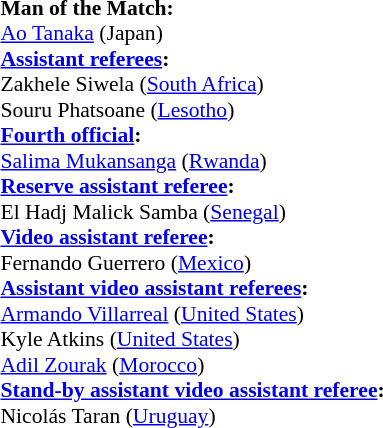<table style="width:100%; font-size:90%;">
<tr>
<td><br><strong>Man of the Match:</strong>
<br><a href='#'>Ao Tanaka</a> (Japan)<br><strong><a href='#'>Assistant referees</a>:</strong>
<br>Zakhele Siwela (<a href='#'>South Africa</a>)
<br>Souru Phatsoane (<a href='#'>Lesotho</a>)
<br><strong><a href='#'>Fourth official</a>:</strong>
<br><a href='#'>Salima Mukansanga</a> (<a href='#'>Rwanda</a>)
<br><strong><a href='#'>Reserve assistant referee</a>:</strong>
<br>El Hadj Malick Samba (<a href='#'>Senegal</a>)
<br><strong><a href='#'>Video assistant referee</a>:</strong>
<br>Fernando Guerrero (<a href='#'>Mexico</a>)
<br><strong><a href='#'>Assistant video assistant referees</a>:</strong>
<br><a href='#'>Armando Villarreal</a> (<a href='#'>United States</a>) 
<br>Kyle Atkins (<a href='#'>United States</a>)
<br><a href='#'>Adil Zourak</a> (<a href='#'>Morocco</a>)
<br><strong><a href='#'>Stand-by assistant video assistant referee</a>:</strong>
<br>Nicolás Taran (<a href='#'>Uruguay</a>)</td>
</tr>
</table>
